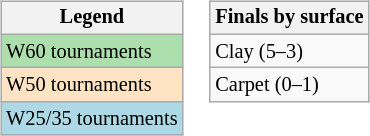<table>
<tr valign=top>
<td><br><table class=wikitable style="font-size:85%">
<tr>
<th>Legend</th>
</tr>
<tr style="background:#addfad">
<td>W60 tournaments</td>
</tr>
<tr style="background:#ffe4c4;">
<td>W50 tournaments</td>
</tr>
<tr style="background:lightblue;">
<td>W25/35 tournaments</td>
</tr>
</table>
</td>
<td><br><table class=wikitable style="font-size:85%">
<tr>
<th>Finals by surface</th>
</tr>
<tr>
<td>Clay (5–3)</td>
</tr>
<tr>
<td>Carpet (0–1)</td>
</tr>
</table>
</td>
</tr>
</table>
